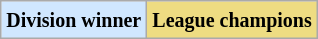<table class="wikitable" border="1">
<tr>
<td bgcolor="#D0E7FF"><small><strong>Division winner</strong> </small></td>
<td bgcolor="#EEDC82"><small><strong>League champions</strong> </small></td>
</tr>
</table>
